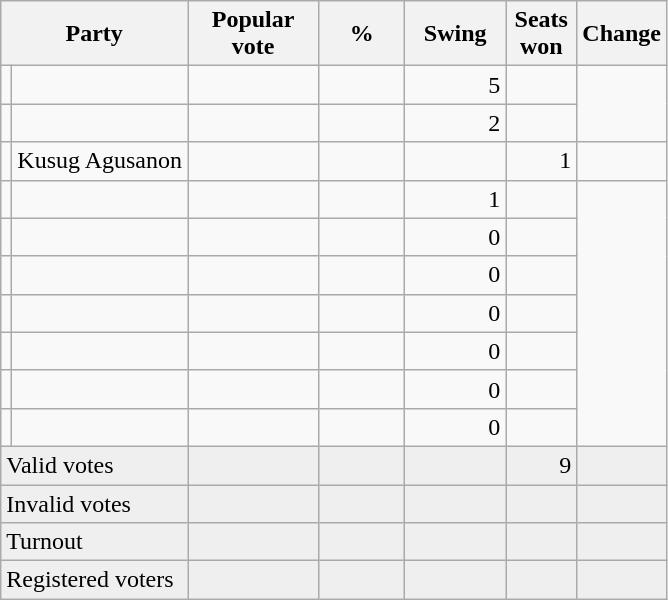<table class=wikitable style="text-align:right">
<tr>
<th colspan=2>Party</th>
<th width=80px>Popular vote</th>
<th width=50px>%</th>
<th width=60px>Swing</th>
<th width=40px>Seats<br>won</th>
<th width=45px>Change</th>
</tr>
<tr>
<td></td>
<td></td>
<td></td>
<td></td>
<td>5</td>
<td></td>
</tr>
<tr>
<td></td>
<td></td>
<td></td>
<td></td>
<td>2</td>
<td></td>
</tr>
<tr>
<td></td>
<td align=left>Kusug Agusanon</td>
<td></td>
<td></td>
<td></td>
<td>1</td>
<td></td>
</tr>
<tr>
<td></td>
<td></td>
<td></td>
<td></td>
<td>1</td>
<td></td>
</tr>
<tr>
<td></td>
<td></td>
<td></td>
<td></td>
<td>0</td>
<td></td>
</tr>
<tr>
<td></td>
<td></td>
<td></td>
<td></td>
<td>0</td>
<td></td>
</tr>
<tr>
<td></td>
<td></td>
<td></td>
<td></td>
<td>0</td>
<td></td>
</tr>
<tr>
<td></td>
<td></td>
<td></td>
<td></td>
<td>0</td>
<td></td>
</tr>
<tr>
<td></td>
<td></td>
<td></td>
<td></td>
<td>0</td>
<td></td>
</tr>
<tr>
<td></td>
<td></td>
<td></td>
<td></td>
<td>0</td>
<td></td>
</tr>
<tr bgcolor=#efefef>
<td align=left colspan=2>Valid votes</td>
<td></td>
<td></td>
<td></td>
<td>9</td>
<td></td>
</tr>
<tr bgcolor=#efefef>
<td align=left colspan=2>Invalid votes</td>
<td></td>
<td></td>
<td></td>
<td></td>
<td></td>
</tr>
<tr bgcolor=#efefef>
<td align=left colspan=2>Turnout</td>
<td></td>
<td></td>
<td></td>
<td></td>
<td></td>
</tr>
<tr bgcolor=#efefef>
<td align=left colspan=2>Registered voters</td>
<td></td>
<td></td>
<td></td>
<td></td>
<td></td>
</tr>
</table>
